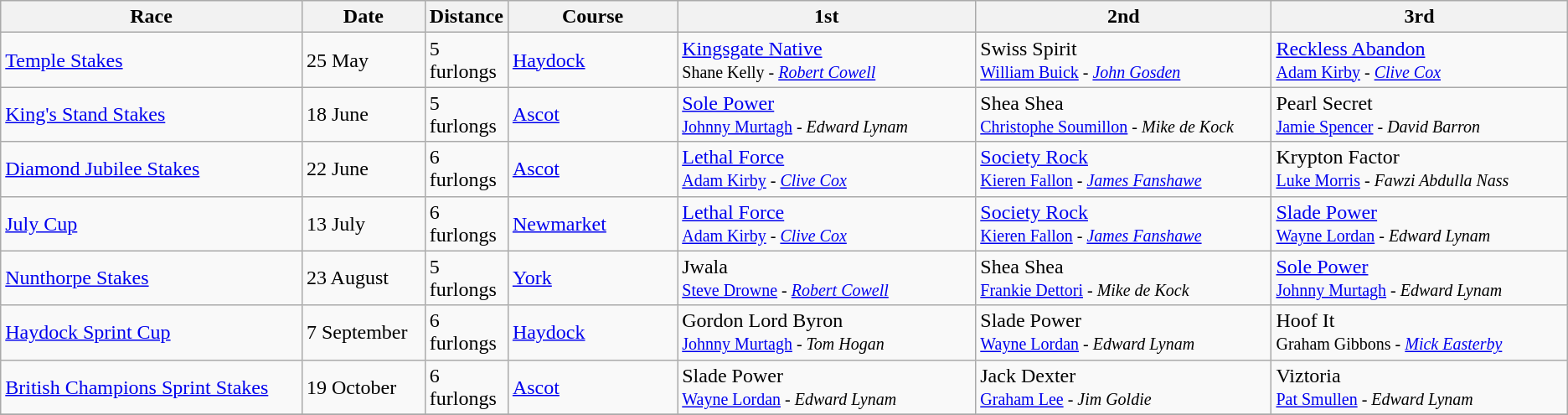<table class="wikitable sortable">
<tr>
<th width=300>Race</th>
<th width=100>Date</th>
<th width=50>Distance</th>
<th width=150>Course</th>
<th width=300>1st</th>
<th width=300>2nd</th>
<th width=300>3rd</th>
</tr>
<tr>
<td><a href='#'>Temple Stakes</a></td>
<td>25 May</td>
<td>5 furlongs</td>
<td><a href='#'>Haydock</a></td>
<td><a href='#'>Kingsgate Native</a><br><small>Shane Kelly - <em><a href='#'>Robert Cowell</a></em></small></td>
<td>Swiss Spirit<br><small><a href='#'>William Buick</a> - <em><a href='#'>John Gosden</a></em></small></td>
<td><a href='#'>Reckless Abandon</a><br><small><a href='#'>Adam Kirby</a> - <em><a href='#'>Clive Cox</a></em></small></td>
</tr>
<tr>
<td><a href='#'>King's Stand Stakes</a></td>
<td>18 June</td>
<td>5 furlongs</td>
<td><a href='#'>Ascot</a></td>
<td><a href='#'>Sole Power</a><br><small><a href='#'>Johnny Murtagh</a> - <em>Edward Lynam</em></small></td>
<td>Shea Shea<br><small><a href='#'>Christophe Soumillon</a> - <em>Mike de Kock</em></small></td>
<td>Pearl Secret<br><small><a href='#'>Jamie Spencer</a> - <em>David Barron</em></small></td>
</tr>
<tr>
<td><a href='#'>Diamond Jubilee Stakes</a></td>
<td>22 June</td>
<td>6 furlongs</td>
<td><a href='#'>Ascot</a></td>
<td><a href='#'>Lethal Force</a><br><small><a href='#'>Adam Kirby</a> - <em><a href='#'>Clive Cox</a></em></small></td>
<td><a href='#'>Society Rock</a><br><small><a href='#'>Kieren Fallon</a> - <em><a href='#'>James Fanshawe</a></em></small></td>
<td>Krypton Factor<br><small><a href='#'>Luke Morris</a> - <em>Fawzi Abdulla Nass</em></small></td>
</tr>
<tr>
<td><a href='#'>July Cup</a></td>
<td>13 July</td>
<td>6 furlongs</td>
<td><a href='#'>Newmarket</a></td>
<td><a href='#'>Lethal Force</a><br><small><a href='#'>Adam Kirby</a> - <em><a href='#'>Clive Cox</a></em></small></td>
<td><a href='#'>Society Rock</a><br><small><a href='#'>Kieren Fallon</a> - <em><a href='#'>James Fanshawe</a></em></small></td>
<td><a href='#'>Slade Power</a><br><small><a href='#'>Wayne Lordan</a> - <em>Edward Lynam</em></small></td>
</tr>
<tr>
<td><a href='#'>Nunthorpe Stakes</a></td>
<td>23 August</td>
<td>5 furlongs</td>
<td><a href='#'>York</a></td>
<td>Jwala<br><small><a href='#'>Steve Drowne</a> - <em><a href='#'>Robert Cowell</a></em></small></td>
<td>Shea Shea<br><small><a href='#'>Frankie Dettori</a> - <em>Mike de Kock</em></small></td>
<td><a href='#'>Sole Power</a><br><small><a href='#'>Johnny Murtagh</a> - <em>Edward Lynam</em></small></td>
</tr>
<tr>
<td><a href='#'>Haydock Sprint Cup</a></td>
<td>7 September</td>
<td>6 furlongs</td>
<td><a href='#'>Haydock</a></td>
<td>Gordon Lord Byron<br><small><a href='#'>Johnny Murtagh</a> - <em>Tom Hogan</em></small></td>
<td>Slade Power<br><small><a href='#'>Wayne Lordan</a> - <em>Edward Lynam</em></small></td>
<td>Hoof It<br><small>Graham Gibbons - <em><a href='#'>Mick Easterby</a></em></small></td>
</tr>
<tr>
<td><a href='#'>British Champions Sprint Stakes</a></td>
<td>19 October</td>
<td>6 furlongs</td>
<td><a href='#'>Ascot</a></td>
<td>Slade Power<br><small><a href='#'>Wayne Lordan</a> - <em>Edward Lynam</em></small></td>
<td>Jack Dexter<br><small><a href='#'>Graham Lee</a> - <em>Jim Goldie</em></small></td>
<td>Viztoria<br><small><a href='#'>Pat Smullen</a> - <em>Edward Lynam</em></small></td>
</tr>
<tr>
</tr>
</table>
